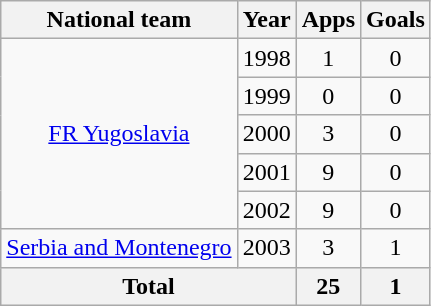<table class="wikitable" style="text-align:center">
<tr>
<th>National team</th>
<th>Year</th>
<th>Apps</th>
<th>Goals</th>
</tr>
<tr>
<td rowspan="5"><a href='#'>FR Yugoslavia</a></td>
<td>1998</td>
<td>1</td>
<td>0</td>
</tr>
<tr>
<td>1999</td>
<td>0</td>
<td>0</td>
</tr>
<tr>
<td>2000</td>
<td>3</td>
<td>0</td>
</tr>
<tr>
<td>2001</td>
<td>9</td>
<td>0</td>
</tr>
<tr>
<td>2002</td>
<td>9</td>
<td>0</td>
</tr>
<tr>
<td><a href='#'>Serbia and Montenegro</a></td>
<td>2003</td>
<td>3</td>
<td>1</td>
</tr>
<tr>
<th colspan="2">Total</th>
<th>25</th>
<th>1</th>
</tr>
</table>
